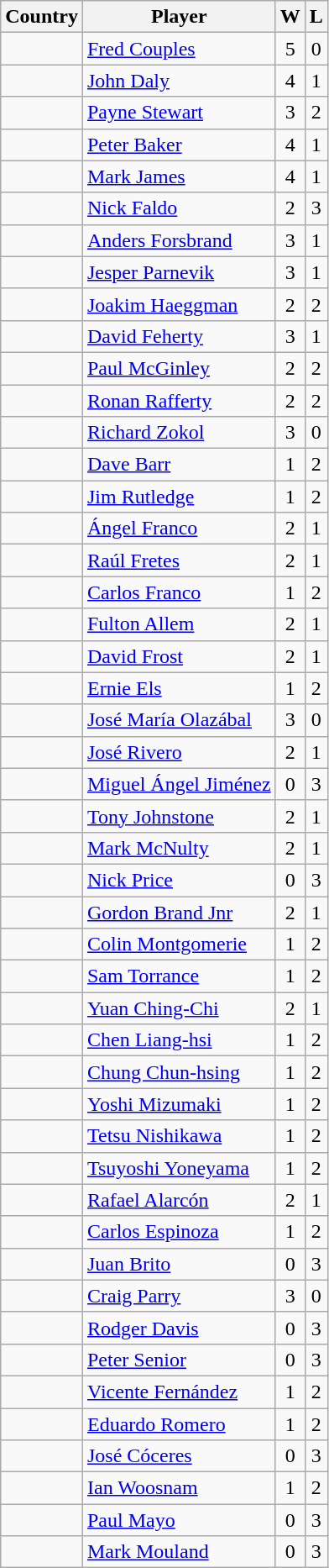<table class="wikitable sortable">
<tr>
<th>Country</th>
<th>Player</th>
<th>W</th>
<th>L</th>
</tr>
<tr>
<td></td>
<td><a href='#'>Fred Couples</a></td>
<td align=center>5</td>
<td align=center>0</td>
</tr>
<tr>
<td></td>
<td><a href='#'>John Daly</a></td>
<td align=center>4</td>
<td align=center>1</td>
</tr>
<tr>
<td></td>
<td><a href='#'>Payne Stewart</a></td>
<td align=center>3</td>
<td align=center>2</td>
</tr>
<tr>
<td></td>
<td><a href='#'>Peter Baker</a></td>
<td align=center>4</td>
<td align=center>1</td>
</tr>
<tr>
<td></td>
<td><a href='#'>Mark James</a></td>
<td align=center>4</td>
<td align=center>1</td>
</tr>
<tr>
<td></td>
<td><a href='#'>Nick Faldo</a></td>
<td align=center>2</td>
<td align=center>3</td>
</tr>
<tr>
<td></td>
<td><a href='#'>Anders Forsbrand</a></td>
<td align=center>3</td>
<td align=center>1</td>
</tr>
<tr>
<td></td>
<td><a href='#'>Jesper Parnevik</a></td>
<td align=center>3</td>
<td align=center>1</td>
</tr>
<tr>
<td></td>
<td><a href='#'>Joakim Haeggman</a></td>
<td align=center>2</td>
<td align=center>2</td>
</tr>
<tr>
<td></td>
<td><a href='#'>David Feherty</a></td>
<td align=center>3</td>
<td align=center>1</td>
</tr>
<tr>
<td></td>
<td><a href='#'>Paul McGinley</a></td>
<td align=center>2</td>
<td align=center>2</td>
</tr>
<tr>
<td></td>
<td><a href='#'>Ronan Rafferty</a></td>
<td align=center>2</td>
<td align=center>2</td>
</tr>
<tr>
<td></td>
<td><a href='#'>Richard Zokol</a></td>
<td align=center>3</td>
<td align=center>0</td>
</tr>
<tr>
<td></td>
<td><a href='#'>Dave Barr</a></td>
<td align=center>1</td>
<td align=center>2</td>
</tr>
<tr>
<td></td>
<td><a href='#'>Jim Rutledge</a></td>
<td align=center>1</td>
<td align=center>2</td>
</tr>
<tr>
<td></td>
<td><a href='#'>Ángel Franco</a></td>
<td align=center>2</td>
<td align=center>1</td>
</tr>
<tr>
<td></td>
<td><a href='#'>Raúl Fretes</a></td>
<td align=center>2</td>
<td align=center>1</td>
</tr>
<tr>
<td></td>
<td><a href='#'>Carlos Franco</a></td>
<td align=center>1</td>
<td align=center>2</td>
</tr>
<tr>
<td></td>
<td><a href='#'>Fulton Allem</a></td>
<td align=center>2</td>
<td align=center>1</td>
</tr>
<tr>
<td></td>
<td><a href='#'>David Frost</a></td>
<td align=center>2</td>
<td align=center>1</td>
</tr>
<tr>
<td></td>
<td><a href='#'>Ernie Els</a></td>
<td align=center>1</td>
<td align=center>2</td>
</tr>
<tr>
<td></td>
<td><a href='#'>José María Olazábal</a></td>
<td align=center>3</td>
<td align=center>0</td>
</tr>
<tr>
<td></td>
<td><a href='#'>José Rivero</a></td>
<td align=center>2</td>
<td align=center>1</td>
</tr>
<tr>
<td></td>
<td><a href='#'>Miguel Ángel Jiménez</a></td>
<td align=center>0</td>
<td align=center>3</td>
</tr>
<tr>
<td></td>
<td><a href='#'>Tony Johnstone</a></td>
<td align=center>2</td>
<td align=center>1</td>
</tr>
<tr>
<td></td>
<td><a href='#'>Mark McNulty</a></td>
<td align=center>2</td>
<td align=center>1</td>
</tr>
<tr>
<td></td>
<td><a href='#'>Nick Price</a></td>
<td align=center>0</td>
<td align=center>3</td>
</tr>
<tr>
<td></td>
<td><a href='#'>Gordon Brand Jnr</a></td>
<td align=center>2</td>
<td align=center>1</td>
</tr>
<tr>
<td></td>
<td><a href='#'>Colin Montgomerie</a></td>
<td align=center>1</td>
<td align=center>2</td>
</tr>
<tr>
<td></td>
<td><a href='#'>Sam Torrance</a></td>
<td align=center>1</td>
<td align=center>2</td>
</tr>
<tr>
<td></td>
<td><a href='#'>Yuan Ching-Chi</a></td>
<td align=center>2</td>
<td align=center>1</td>
</tr>
<tr>
<td></td>
<td><a href='#'>Chen Liang-hsi</a></td>
<td align=center>1</td>
<td align=center>2</td>
</tr>
<tr>
<td></td>
<td><a href='#'>Chung Chun-hsing</a></td>
<td align=center>1</td>
<td align=center>2</td>
</tr>
<tr>
<td></td>
<td><a href='#'>Yoshi Mizumaki</a></td>
<td align=center>1</td>
<td align=center>2</td>
</tr>
<tr>
<td></td>
<td><a href='#'>Tetsu Nishikawa</a></td>
<td align=center>1</td>
<td align=center>2</td>
</tr>
<tr>
<td></td>
<td><a href='#'>Tsuyoshi Yoneyama</a></td>
<td align=center>1</td>
<td align=center>2</td>
</tr>
<tr>
<td></td>
<td><a href='#'>Rafael Alarcón</a></td>
<td align=center>2</td>
<td align=center>1</td>
</tr>
<tr>
<td></td>
<td><a href='#'>Carlos Espinoza</a></td>
<td align=center>1</td>
<td align=center>2</td>
</tr>
<tr>
<td></td>
<td><a href='#'>Juan Brito</a></td>
<td align=center>0</td>
<td align=center>3</td>
</tr>
<tr>
<td></td>
<td><a href='#'>Craig Parry</a></td>
<td align=center>3</td>
<td align=center>0</td>
</tr>
<tr>
<td></td>
<td><a href='#'>Rodger Davis</a></td>
<td align=center>0</td>
<td align=center>3</td>
</tr>
<tr>
<td></td>
<td><a href='#'>Peter Senior</a></td>
<td align=center>0</td>
<td align=center>3</td>
</tr>
<tr>
<td></td>
<td><a href='#'>Vicente Fernández</a></td>
<td align=center>1</td>
<td align=center>2</td>
</tr>
<tr>
<td></td>
<td><a href='#'>Eduardo Romero</a></td>
<td align=center>1</td>
<td align=center>2</td>
</tr>
<tr>
<td></td>
<td><a href='#'>José Cóceres</a></td>
<td align=center>0</td>
<td align=center>3</td>
</tr>
<tr>
<td></td>
<td><a href='#'>Ian Woosnam</a></td>
<td align=center>1</td>
<td align=center>2</td>
</tr>
<tr>
<td></td>
<td><a href='#'>Paul Mayo</a></td>
<td align=center>0</td>
<td align=center>3</td>
</tr>
<tr>
<td></td>
<td><a href='#'>Mark Mouland</a></td>
<td align=center>0</td>
<td align=center>3</td>
</tr>
</table>
